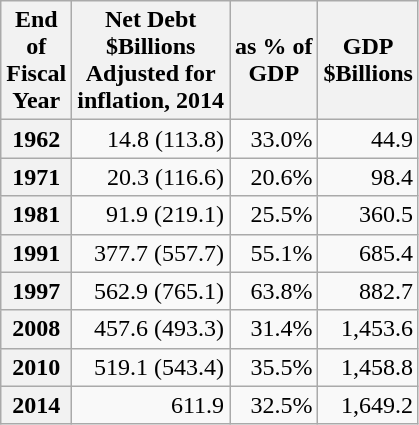<table class="wikitable">
<tr>
<th>End<br>of<br>Fiscal<br>Year</th>
<th>Net Debt<br>$Billions<br>Adjusted for<br>inflation, 2014</th>
<th>as % of<br> GDP</th>
<th>GDP<br>$Billions</th>
</tr>
<tr>
<th>1962</th>
<td align="right">14.8 (113.8)</td>
<td style="text-align:right;">33.0%</td>
<td align="right">44.9</td>
</tr>
<tr>
<th>1971</th>
<td align="right">20.3 (116.6)</td>
<td style="text-align:right;">20.6%</td>
<td align="right">98.4</td>
</tr>
<tr>
<th>1981</th>
<td align="right">91.9 (219.1)</td>
<td style="text-align:right;">25.5%</td>
<td align="right">360.5</td>
</tr>
<tr>
<th>1991</th>
<td align="right">377.7 (557.7)</td>
<td style="text-align:right;">55.1%</td>
<td align="right">685.4</td>
</tr>
<tr>
<th>1997</th>
<td align="right">562.9 (765.1)</td>
<td style="text-align:right;">63.8%</td>
<td align="right">882.7</td>
</tr>
<tr>
<th>2008</th>
<td align="right">457.6 (493.3)</td>
<td style="text-align:right;">31.4%</td>
<td align="right">1,453.6</td>
</tr>
<tr>
<th>2010</th>
<td align="right">519.1 (543.4)</td>
<td style="text-align:right;">35.5%</td>
<td align="right">1,458.8</td>
</tr>
<tr>
<th>2014</th>
<td align="right">611.9</td>
<td style="text-align:right;">32.5%</td>
<td align="right">1,649.2</td>
</tr>
</table>
